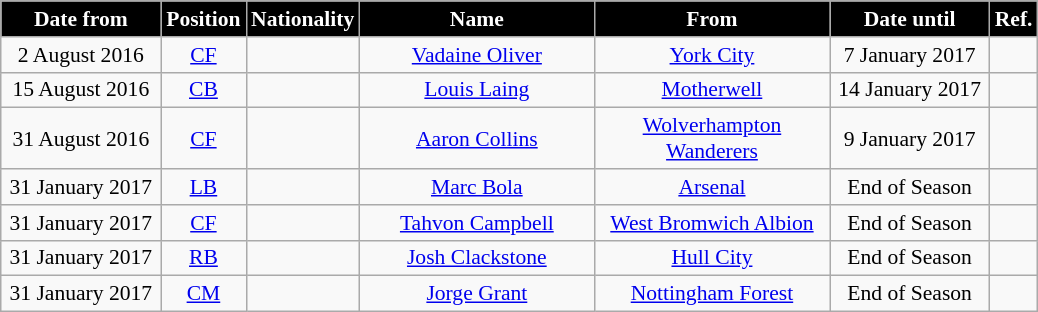<table class="wikitable"  style="text-align:center; font-size:90%; ">
<tr>
<th style="background:#000000; color:#FFFFFF; width:100px;">Date from</th>
<th style="background:#000000; color:#FFFFFF; width:50px;">Position</th>
<th style="background:#000000; color:#FFFFFF; width:50px;">Nationality</th>
<th style="background:#000000; color:#FFFFFF; width:150px;">Name</th>
<th style="background:#000000; color:#FFFFFF; width:150px;">From</th>
<th style="background:#000000; color:#FFFFFF; width:100px;">Date until</th>
<th style="background:#000000; color:#FFFFFF; width:25px;">Ref.</th>
</tr>
<tr>
<td>2 August 2016</td>
<td><a href='#'>CF</a></td>
<td></td>
<td><a href='#'>Vadaine Oliver</a></td>
<td><a href='#'>York City</a></td>
<td>7 January 2017</td>
<td></td>
</tr>
<tr>
<td>15 August 2016</td>
<td><a href='#'>CB</a></td>
<td></td>
<td><a href='#'>Louis Laing</a></td>
<td><a href='#'>Motherwell</a></td>
<td>14 January 2017</td>
<td></td>
</tr>
<tr>
<td>31 August 2016</td>
<td><a href='#'>CF</a></td>
<td></td>
<td><a href='#'>Aaron Collins</a></td>
<td><a href='#'>Wolverhampton Wanderers</a></td>
<td>9 January 2017</td>
<td></td>
</tr>
<tr>
<td>31 January 2017</td>
<td><a href='#'>LB</a></td>
<td></td>
<td><a href='#'>Marc Bola</a></td>
<td><a href='#'>Arsenal</a></td>
<td>End of Season</td>
<td></td>
</tr>
<tr>
<td>31 January 2017</td>
<td><a href='#'>CF</a></td>
<td></td>
<td><a href='#'>Tahvon Campbell</a></td>
<td><a href='#'>West Bromwich Albion</a></td>
<td>End of Season</td>
<td></td>
</tr>
<tr>
<td>31 January 2017</td>
<td><a href='#'>RB</a></td>
<td></td>
<td><a href='#'>Josh Clackstone</a></td>
<td><a href='#'>Hull City</a></td>
<td>End of Season</td>
<td></td>
</tr>
<tr>
<td>31 January 2017</td>
<td><a href='#'>CM</a></td>
<td></td>
<td><a href='#'>Jorge Grant</a></td>
<td><a href='#'>Nottingham Forest</a></td>
<td>End of Season</td>
<td></td>
</tr>
</table>
